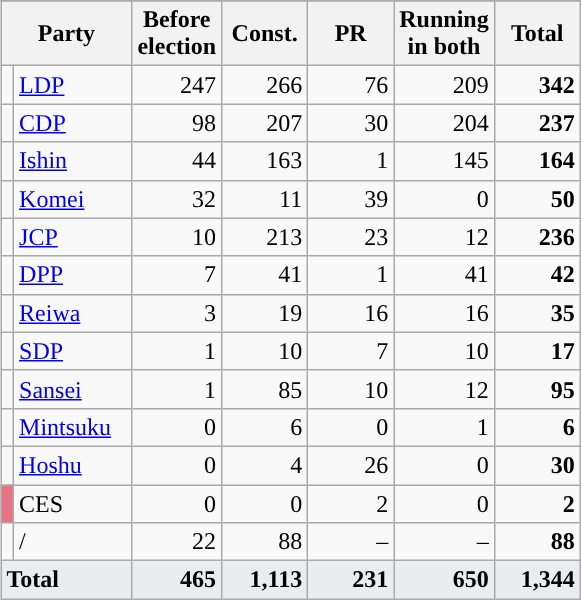<table class="wikitable sortable" align="right" style="text-align:right">
<tr>
</tr>
<tr style:align="center";>
<th width=80px colspan=2>Party</th>
<th width=50px>Before election</th>
<th width=50px>Const.</th>
<th width=50px>PR</th>
<th width=50px>Running in both</th>
<th width=50px>Total</th>
</tr>
<tr>
<td></td>
<td align=left><a href='#'>LDP</a></td>
<td>247</td>
<td>266</td>
<td>76</td>
<td>209</td>
<td><strong>342</strong></td>
</tr>
<tr>
<td></td>
<td align=left><a href='#'>CDP</a></td>
<td>98</td>
<td>207</td>
<td>30</td>
<td>204</td>
<td><strong>237</strong></td>
</tr>
<tr>
<td></td>
<td align=left><a href='#'>Ishin</a></td>
<td>44</td>
<td>163</td>
<td>1</td>
<td>145</td>
<td><strong>164</strong></td>
</tr>
<tr>
<td></td>
<td align=left><a href='#'>Komei</a></td>
<td>32</td>
<td>11</td>
<td>39</td>
<td>0</td>
<td><strong>50</strong></td>
</tr>
<tr>
<td></td>
<td align=left><a href='#'>JCP</a></td>
<td>10</td>
<td>213</td>
<td>23</td>
<td>12</td>
<td><strong>236</strong></td>
</tr>
<tr>
<td></td>
<td align=left><a href='#'>DPP</a></td>
<td>7</td>
<td>41</td>
<td>1</td>
<td>41</td>
<td><strong>42</strong></td>
</tr>
<tr>
<td></td>
<td align=left><a href='#'>Reiwa</a></td>
<td>3</td>
<td>19</td>
<td>16</td>
<td>16</td>
<td><strong>35</strong></td>
</tr>
<tr>
<td></td>
<td align=left><a href='#'>SDP</a></td>
<td>1</td>
<td>10</td>
<td>7</td>
<td>10</td>
<td><strong>17</strong></td>
</tr>
<tr>
<td></td>
<td align=left><a href='#'>Sansei</a></td>
<td>1</td>
<td>85</td>
<td>10</td>
<td>12</td>
<td><strong>95</strong></td>
</tr>
<tr>
<td></td>
<td align=left><a href='#'>Mintsuku</a></td>
<td>0</td>
<td>6</td>
<td>0</td>
<td>1</td>
<td><strong>6</strong></td>
</tr>
<tr>
<td></td>
<td align=left><a href='#'>Hoshu</a></td>
<td>0</td>
<td>4</td>
<td>26</td>
<td>0</td>
<td><strong>30</strong></td>
</tr>
<tr>
<td bgcolor=#E87184></td>
<td align=left>CES</td>
<td>0</td>
<td>0</td>
<td>2</td>
<td>0</td>
<td><strong>2</strong></td>
</tr>
<tr>
<td></td>
<td align=left>/</td>
<td>22</td>
<td>88</td>
<td>–</td>
<td>–</td>
<td><strong>88</strong></td>
</tr>
<tr bgcolor=#EAECF0>
<td colspan=2 align=left><strong>Total</strong></td>
<td><strong>465</strong></td>
<td><strong>1,113</strong></td>
<td><strong>231</strong></td>
<td><strong>650</strong></td>
<td><strong>1,344</strong></td>
</tr>
</table>
